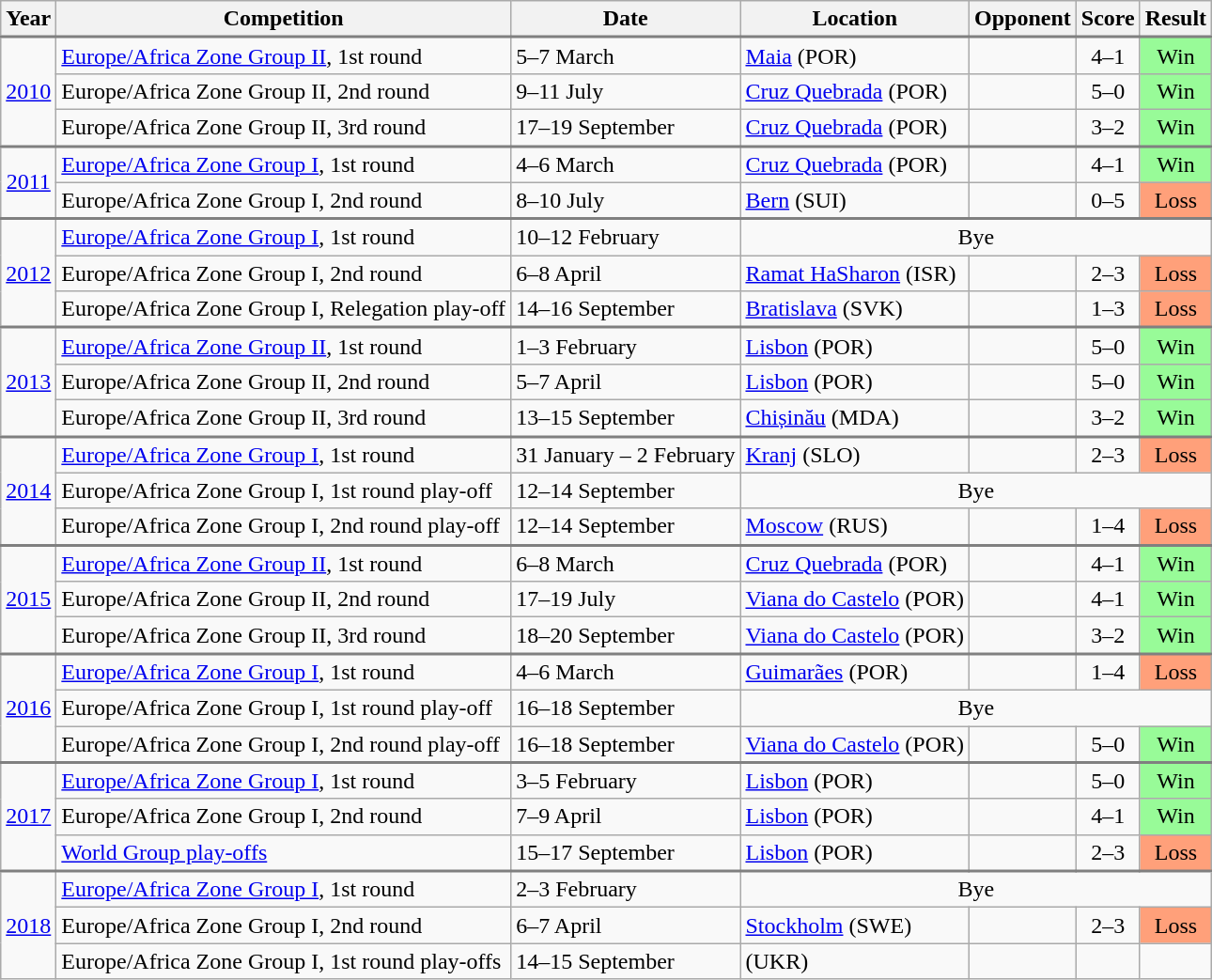<table class="wikitable">
<tr>
<th scope="col">Year</th>
<th scope="col">Competition</th>
<th scope="col">Date</th>
<th scope="col">Location</th>
<th scope="col">Opponent</th>
<th scope="col">Score</th>
<th scope="col">Result</th>
</tr>
<tr style="border-top:2px solid gray;">
<td align="center" rowspan="3"><a href='#'>2010</a></td>
<td><a href='#'>Europe/Africa Zone Group II</a>, 1st round</td>
<td>5–7 March</td>
<td><a href='#'>Maia</a> (POR)</td>
<td></td>
<td align="center">4–1</td>
<td align="center" bgcolor="98FB98">Win</td>
</tr>
<tr>
<td>Europe/Africa Zone Group II, 2nd round</td>
<td>9–11 July</td>
<td><a href='#'>Cruz Quebrada</a> (POR)</td>
<td></td>
<td align="center">5–0</td>
<td align="center" bgcolor="#98FB98">Win</td>
</tr>
<tr>
<td>Europe/Africa Zone Group II, 3rd round</td>
<td>17–19 September</td>
<td><a href='#'>Cruz Quebrada</a> (POR)</td>
<td></td>
<td align="center">3–2</td>
<td align="center" bgcolor="#98FB98">Win</td>
</tr>
<tr style="border-top:2px solid gray;">
<td align="center" rowspan="2"><a href='#'>2011</a></td>
<td><a href='#'>Europe/Africa Zone Group I</a>, 1st round</td>
<td>4–6 March</td>
<td><a href='#'>Cruz Quebrada</a> (POR)</td>
<td></td>
<td align="center">4–1</td>
<td align="center" bgcolor="#98FB98">Win</td>
</tr>
<tr>
<td>Europe/Africa Zone Group I, 2nd round</td>
<td>8–10 July</td>
<td><a href='#'>Bern</a> (SUI)</td>
<td></td>
<td align="center">0–5</td>
<td align="center" bgcolor="#FFA07A">Loss</td>
</tr>
<tr style="border-top:2px solid gray;">
<td align="center" rowspan="3"><a href='#'>2012</a></td>
<td><a href='#'>Europe/Africa Zone Group I</a>, 1st round</td>
<td>10–12 February</td>
<td align="center" colspan=4>Bye</td>
</tr>
<tr>
<td>Europe/Africa Zone Group I, 2nd round</td>
<td>6–8 April</td>
<td><a href='#'>Ramat HaSharon</a> (ISR)</td>
<td></td>
<td align="center">2–3</td>
<td align="center" bgcolor="#FFA07A">Loss</td>
</tr>
<tr>
<td>Europe/Africa Zone Group I, Relegation play-off</td>
<td>14–16 September</td>
<td><a href='#'>Bratislava</a> (SVK)</td>
<td></td>
<td align="center">1–3</td>
<td align="center" bgcolor="#FFA07A">Loss</td>
</tr>
<tr style="border-top:2px solid gray;">
<td align="center" rowspan=3><a href='#'>2013</a></td>
<td><a href='#'>Europe/Africa Zone Group II</a>, 1st round</td>
<td>1–3 February</td>
<td><a href='#'>Lisbon</a> (POR)</td>
<td></td>
<td align="center">5–0</td>
<td align="center" bgcolor="#98FB98">Win</td>
</tr>
<tr>
<td>Europe/Africa Zone Group II, 2nd round</td>
<td>5–7 April</td>
<td><a href='#'>Lisbon</a> (POR)</td>
<td></td>
<td align="center">5–0</td>
<td align="center" bgcolor="#98FB98">Win</td>
</tr>
<tr>
<td>Europe/Africa Zone Group II, 3rd round</td>
<td>13–15 September</td>
<td><a href='#'>Chișinău</a> (MDA)</td>
<td></td>
<td align="center">3–2</td>
<td align="center" bgcolor="#98FB98">Win</td>
</tr>
<tr style="border-top:2px solid gray;">
<td align="center" rowspan=3><a href='#'>2014</a></td>
<td><a href='#'>Europe/Africa Zone Group I</a>, 1st round</td>
<td>31 January – 2 February</td>
<td><a href='#'>Kranj</a> (SLO)</td>
<td></td>
<td align="center">2–3</td>
<td align="center" bgcolor="#FFA07A">Loss</td>
</tr>
<tr>
<td>Europe/Africa Zone Group I, 1st round play-off</td>
<td>12–14 September</td>
<td align="center" colspan=4>Bye</td>
</tr>
<tr>
<td>Europe/Africa Zone Group I, 2nd round play-off</td>
<td>12–14 September</td>
<td><a href='#'>Moscow</a> (RUS)</td>
<td></td>
<td align="center">1–4</td>
<td align="center" bgcolor="#FFA07A">Loss</td>
</tr>
<tr style="border-top:2px solid gray;">
</tr>
<tr>
</tr>
<tr style="border-top:2px solid gray;">
<td align="center" rowspan=3><a href='#'>2015</a></td>
<td><a href='#'>Europe/Africa Zone Group II</a>, 1st round</td>
<td>6–8 March</td>
<td><a href='#'>Cruz Quebrada</a> (POR)</td>
<td></td>
<td align="center">4–1</td>
<td align="center" bgcolor="#98FB98">Win</td>
</tr>
<tr>
<td>Europe/Africa Zone Group II, 2nd round</td>
<td>17–19 July</td>
<td><a href='#'>Viana do Castelo</a> (POR)</td>
<td></td>
<td align="center">4–1</td>
<td align="center" bgcolor="#98FB98">Win</td>
</tr>
<tr>
<td>Europe/Africa Zone Group II, 3rd round</td>
<td>18–20 September</td>
<td><a href='#'>Viana do Castelo</a> (POR)</td>
<td></td>
<td align="center">3–2</td>
<td align="center" bgcolor="#98FB98">Win</td>
</tr>
<tr style="border-top:2px solid gray;">
<td align="center" rowspan=3><a href='#'>2016</a></td>
<td><a href='#'>Europe/Africa Zone Group I</a>, 1st round</td>
<td>4–6 March</td>
<td><a href='#'>Guimarães</a> (POR)</td>
<td></td>
<td align="center">1–4</td>
<td align="center" bgcolor="#FFA07A">Loss</td>
</tr>
<tr>
<td>Europe/Africa Zone Group I, 1st round play-off</td>
<td>16–18 September</td>
<td align="center" colspan=4>Bye</td>
</tr>
<tr>
<td>Europe/Africa Zone Group I, 2nd round play-off</td>
<td>16–18 September</td>
<td><a href='#'>Viana do Castelo</a> (POR)</td>
<td></td>
<td align="center">5–0</td>
<td align="center" bgcolor="#98FB98">Win</td>
</tr>
<tr style="border-top:2px solid gray;">
<td align="center" rowspan=3><a href='#'>2017</a></td>
<td><a href='#'>Europe/Africa Zone Group I</a>, 1st round</td>
<td>3–5 February</td>
<td><a href='#'>Lisbon</a> (POR)</td>
<td></td>
<td align="center">5–0</td>
<td align="center" bgcolor="#98FB98">Win</td>
</tr>
<tr>
<td>Europe/Africa Zone Group I, 2nd round</td>
<td>7–9 April</td>
<td><a href='#'>Lisbon</a> (POR)</td>
<td></td>
<td align="center">4–1</td>
<td align="center" bgcolor="#98FB98">Win</td>
</tr>
<tr>
<td><a href='#'>World Group play-offs</a></td>
<td>15–17 September</td>
<td><a href='#'>Lisbon</a> (POR)</td>
<td></td>
<td align="center">2–3</td>
<td align="center" bgcolor="#FFA07A">Loss</td>
</tr>
<tr style="border-top:2px solid gray;">
<td align="center" rowspan=3><a href='#'>2018</a></td>
<td><a href='#'>Europe/Africa Zone Group I</a>, 1st round</td>
<td>2–3 February</td>
<td align="center" colspan=4>Bye</td>
</tr>
<tr>
<td>Europe/Africa Zone Group I, 2nd round</td>
<td>6–7 April</td>
<td><a href='#'>Stockholm</a> (SWE)</td>
<td></td>
<td align="center">2–3</td>
<td align="center" bgcolor="#FFA07A">Loss</td>
</tr>
<tr>
<td>Europe/Africa Zone Group I, 1st round play-offs</td>
<td>14–15 September</td>
<td>(UKR)</td>
<td></td>
<td align="center"></td>
<td align="center" bgcolor=""></td>
</tr>
</table>
